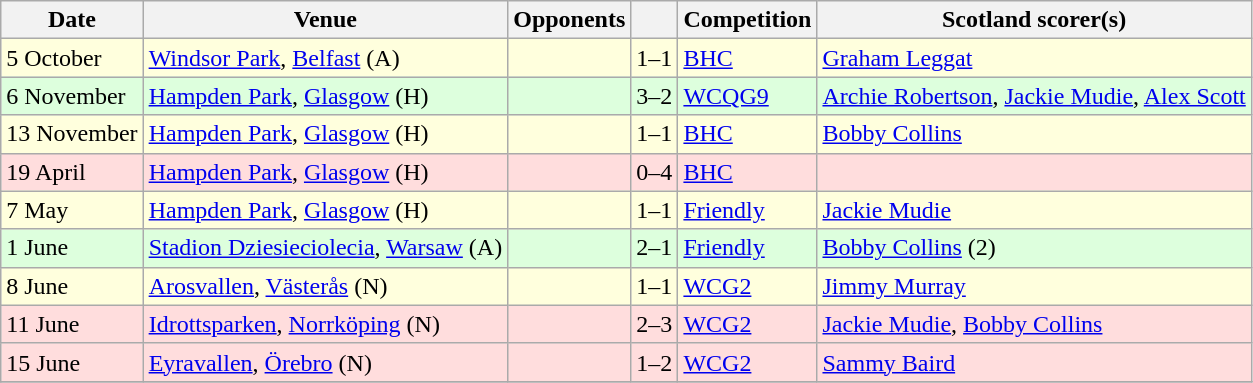<table class="wikitable">
<tr>
<th>Date</th>
<th>Venue</th>
<th>Opponents</th>
<th></th>
<th>Competition</th>
<th>Scotland scorer(s)</th>
</tr>
<tr bgcolor=#ffffdd>
<td>5 October</td>
<td><a href='#'>Windsor Park</a>, <a href='#'>Belfast</a> (A)</td>
<td></td>
<td align=center>1–1</td>
<td><a href='#'>BHC</a></td>
<td><a href='#'>Graham Leggat</a></td>
</tr>
<tr bgcolor=#ddffdd>
<td>6 November</td>
<td><a href='#'>Hampden Park</a>, <a href='#'>Glasgow</a> (H)</td>
<td></td>
<td align=center>3–2</td>
<td><a href='#'>WCQG9</a></td>
<td><a href='#'>Archie Robertson</a>, <a href='#'>Jackie Mudie</a>, <a href='#'>Alex Scott</a></td>
</tr>
<tr bgcolor=#ffffdd>
<td>13 November</td>
<td><a href='#'>Hampden Park</a>, <a href='#'>Glasgow</a> (H)</td>
<td></td>
<td align=center>1–1</td>
<td><a href='#'>BHC</a></td>
<td><a href='#'>Bobby Collins</a></td>
</tr>
<tr bgcolor=#ffdddd>
<td>19 April</td>
<td><a href='#'>Hampden Park</a>, <a href='#'>Glasgow</a> (H)</td>
<td></td>
<td align=center>0–4</td>
<td><a href='#'>BHC</a></td>
<td></td>
</tr>
<tr bgcolor=#ffffdd>
<td>7 May</td>
<td><a href='#'>Hampden Park</a>, <a href='#'>Glasgow</a> (H)</td>
<td></td>
<td align=center>1–1</td>
<td><a href='#'>Friendly</a></td>
<td><a href='#'>Jackie Mudie</a></td>
</tr>
<tr bgcolor=#ddffdd>
<td>1 June</td>
<td><a href='#'>Stadion Dziesieciolecia</a>, <a href='#'>Warsaw</a> (A)</td>
<td></td>
<td align=center>2–1</td>
<td><a href='#'>Friendly</a></td>
<td><a href='#'>Bobby Collins</a> (2)</td>
</tr>
<tr bgcolor=#ffffdd>
<td>8 June</td>
<td><a href='#'>Arosvallen</a>, <a href='#'>Västerås</a> (N)</td>
<td></td>
<td align=center>1–1</td>
<td><a href='#'>WCG2</a></td>
<td><a href='#'>Jimmy Murray</a></td>
</tr>
<tr bgcolor=#ffdddd>
<td>11 June</td>
<td><a href='#'>Idrottsparken</a>, <a href='#'>Norrköping</a> (N)</td>
<td></td>
<td align=center>2–3</td>
<td><a href='#'>WCG2</a></td>
<td><a href='#'>Jackie Mudie</a>, <a href='#'>Bobby Collins</a></td>
</tr>
<tr bgcolor=#ffdddd>
<td>15 June</td>
<td><a href='#'>Eyravallen</a>, <a href='#'>Örebro</a> (N)</td>
<td></td>
<td align=center>1–2</td>
<td><a href='#'>WCG2</a></td>
<td><a href='#'>Sammy Baird</a></td>
</tr>
<tr>
</tr>
</table>
